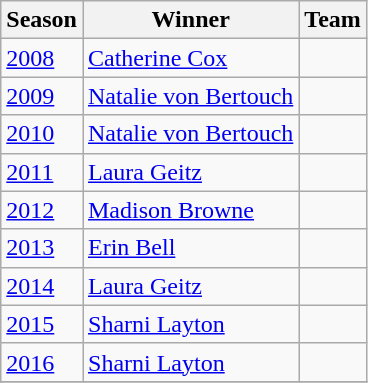<table class="wikitable collapsible">
<tr>
<th>Season</th>
<th>Winner</th>
<th>Team</th>
</tr>
<tr>
<td><a href='#'>2008</a></td>
<td><a href='#'>Catherine Cox</a></td>
<td></td>
</tr>
<tr>
<td><a href='#'>2009</a></td>
<td><a href='#'>Natalie von Bertouch</a></td>
<td></td>
</tr>
<tr>
<td><a href='#'>2010</a></td>
<td><a href='#'>Natalie von Bertouch</a></td>
<td></td>
</tr>
<tr>
<td><a href='#'>2011</a></td>
<td><a href='#'>Laura Geitz</a></td>
<td></td>
</tr>
<tr>
<td><a href='#'>2012</a></td>
<td><a href='#'>Madison Browne</a></td>
<td></td>
</tr>
<tr>
<td><a href='#'>2013</a></td>
<td><a href='#'>Erin Bell</a></td>
<td></td>
</tr>
<tr>
<td><a href='#'>2014</a></td>
<td><a href='#'>Laura Geitz</a></td>
<td></td>
</tr>
<tr>
<td><a href='#'>2015</a></td>
<td><a href='#'>Sharni Layton</a></td>
<td></td>
</tr>
<tr>
<td><a href='#'>2016</a></td>
<td><a href='#'>Sharni Layton</a></td>
<td></td>
</tr>
<tr>
</tr>
</table>
